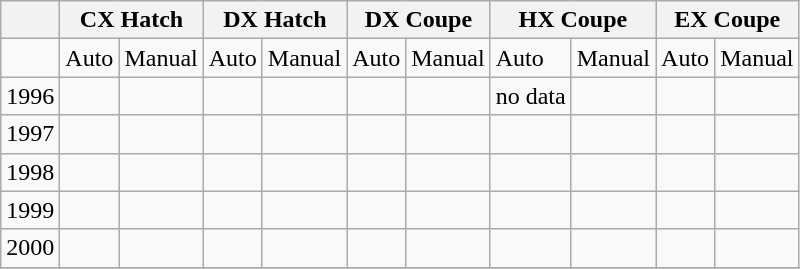<table class="wikitable" border="1">
<tr>
<th></th>
<th colspan=2>CX Hatch</th>
<th colspan=2>DX Hatch</th>
<th colspan=2>DX Coupe</th>
<th colspan=2>HX Coupe</th>
<th colspan=2>EX Coupe</th>
</tr>
<tr>
<td></td>
<td>Auto</td>
<td>Manual</td>
<td>Auto</td>
<td>Manual</td>
<td>Auto</td>
<td>Manual</td>
<td>Auto</td>
<td>Manual</td>
<td>Auto</td>
<td>Manual</td>
</tr>
<tr>
<td>1996</td>
<td></td>
<td></td>
<td></td>
<td></td>
<td></td>
<td></td>
<td>no data</td>
<td></td>
<td></td>
<td></td>
</tr>
<tr>
<td>1997</td>
<td></td>
<td></td>
<td></td>
<td></td>
<td></td>
<td></td>
<td></td>
<td></td>
<td></td>
<td></td>
</tr>
<tr>
<td>1998</td>
<td></td>
<td></td>
<td></td>
<td></td>
<td></td>
<td></td>
<td></td>
<td></td>
<td></td>
<td></td>
</tr>
<tr>
<td>1999</td>
<td></td>
<td></td>
<td></td>
<td></td>
<td></td>
<td></td>
<td></td>
<td></td>
<td></td>
<td></td>
</tr>
<tr>
<td>2000</td>
<td></td>
<td></td>
<td></td>
<td></td>
<td></td>
<td></td>
<td></td>
<td></td>
<td></td>
<td></td>
</tr>
<tr>
</tr>
</table>
